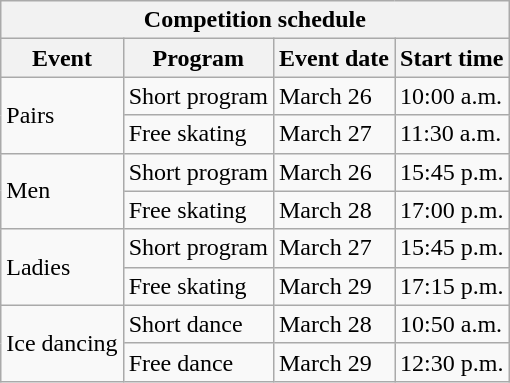<table class="wikitable">
<tr>
<th colspan="4" align="center">Competition schedule</th>
</tr>
<tr align="center">
<th>Event</th>
<th>Program</th>
<th>Event date</th>
<th>Start time</th>
</tr>
<tr>
<td rowspan="2">Pairs</td>
<td>Short program</td>
<td>March 26</td>
<td>10:00 a.m.</td>
</tr>
<tr>
<td>Free skating</td>
<td>March 27</td>
<td>11:30 a.m.</td>
</tr>
<tr>
<td rowspan="2">Men</td>
<td>Short program</td>
<td>March 26</td>
<td>15:45 p.m.</td>
</tr>
<tr>
<td>Free skating</td>
<td>March 28</td>
<td>17:00 p.m.</td>
</tr>
<tr>
<td rowspan="2">Ladies</td>
<td>Short program</td>
<td>March 27</td>
<td>15:45 p.m.</td>
</tr>
<tr>
<td>Free skating</td>
<td>March 29</td>
<td>17:15 p.m.</td>
</tr>
<tr>
<td rowspan="2">Ice dancing</td>
<td>Short dance</td>
<td>March 28</td>
<td>10:50 a.m.</td>
</tr>
<tr>
<td>Free dance</td>
<td>March 29</td>
<td>12:30 p.m.</td>
</tr>
</table>
